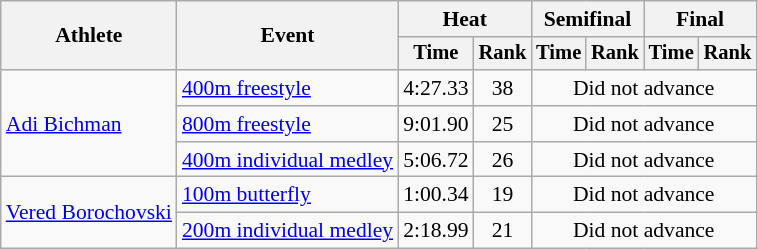<table class=wikitable style="font-size:90%">
<tr>
<th rowspan="2">Athlete</th>
<th rowspan="2">Event</th>
<th colspan="2">Heat</th>
<th colspan="2">Semifinal</th>
<th colspan="2">Final</th>
</tr>
<tr style="font-size:95%">
<th>Time</th>
<th>Rank</th>
<th>Time</th>
<th>Rank</th>
<th>Time</th>
<th>Rank</th>
</tr>
<tr>
<td align=left rowspan=3><a href='#'>Adi Bichman</a></td>
<td align=left><a href='#'>400m freestyle</a></td>
<td align=center>4:27.33</td>
<td align=center>38</td>
<td align=center colspan=4>Did not advance</td>
</tr>
<tr>
<td align=left><a href='#'>800m freestyle</a></td>
<td align=center>9:01.90</td>
<td align=center>25</td>
<td align=center colspan=4>Did not advance</td>
</tr>
<tr>
<td align=left><a href='#'>400m individual medley</a></td>
<td align=center>5:06.72</td>
<td align=center>26</td>
<td align=center colspan=4>Did not advance</td>
</tr>
<tr>
<td align=left rowspan=2><a href='#'>Vered Borochovski</a></td>
<td align=left><a href='#'>100m butterfly</a></td>
<td align=center>1:00.34</td>
<td align=center>19</td>
<td align=center colspan=4>Did not advance</td>
</tr>
<tr>
<td align=left><a href='#'>200m individual medley</a></td>
<td align=center>2:18.99</td>
<td align=center>21</td>
<td align=center colspan=4>Did not advance</td>
</tr>
</table>
